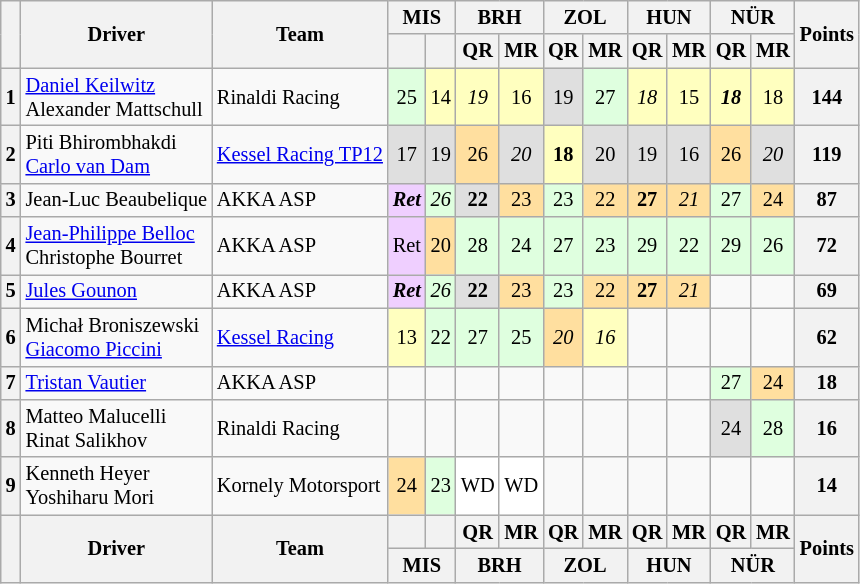<table class="wikitable" style="font-size: 85%; text-align:center;">
<tr>
<th rowspan=2></th>
<th rowspan=2>Driver</th>
<th rowspan=2>Team</th>
<th colspan=2>MIS<br></th>
<th colspan=2>BRH<br></th>
<th colspan=2>ZOL<br></th>
<th colspan=2>HUN<br></th>
<th colspan=2>NÜR<br></th>
<th rowspan=2>Points</th>
</tr>
<tr>
<th></th>
<th></th>
<th>QR</th>
<th>MR</th>
<th>QR</th>
<th>MR</th>
<th>QR</th>
<th>MR</th>
<th>QR</th>
<th>MR</th>
</tr>
<tr>
<th>1</th>
<td align=left> <a href='#'>Daniel Keilwitz</a><br> Alexander Mattschull</td>
<td align=left> Rinaldi Racing</td>
<td style="background:#DFFFDF;">25</td>
<td style="background:#FFFFBF;">14</td>
<td style="background:#FFFFBF;"><em>19</em></td>
<td style="background:#FFFFBF;">16</td>
<td style="background:#DFDFDF;">19</td>
<td style="background:#DFFFDF;">27</td>
<td style="background:#FFFFBF;"><em>18</em></td>
<td style="background:#FFFFBF;">15</td>
<td style="background:#FFFFBF;"><strong><em>18</em></strong></td>
<td style="background:#FFFFBF;">18</td>
<th>144</th>
</tr>
<tr>
<th>2</th>
<td align=left> Piti Bhirombhakdi<br> <a href='#'>Carlo van Dam</a></td>
<td align=left> <a href='#'>Kessel Racing TP12</a></td>
<td style="background:#DFDFDF;">17</td>
<td style="background:#DFDFDF;">19</td>
<td style="background:#FFDF9F;">26</td>
<td style="background:#DFDFDF;"><em>20</em></td>
<td style="background:#FFFFBF;"><strong>18</strong></td>
<td style="background:#DFDFDF;">20</td>
<td style="background:#DFDFDF;">19</td>
<td style="background:#DFDFDF;">16</td>
<td style="background:#FFDF9F;">26</td>
<td style="background:#DFDFDF;"><em>20</em></td>
<th>119</th>
</tr>
<tr>
<th>3</th>
<td align=left> Jean-Luc Beaubelique</td>
<td align=left> AKKA ASP</td>
<td style="background:#EFCFFF;"><strong><em>Ret</em></strong></td>
<td style="background:#DFFFDF;"><em>26</em></td>
<td style="background:#DFDFDF;"><strong>22</strong></td>
<td style="background:#FFDF9F;">23</td>
<td style="background:#DFFFDF;">23</td>
<td style="background:#FFDF9F;">22</td>
<td style="background:#FFDF9F;"><strong>27</strong></td>
<td style="background:#FFDF9F;"><em>21</em></td>
<td style="background:#DFFFDF;">27</td>
<td style="background:#FFDF9F;">24</td>
<th>87</th>
</tr>
<tr>
<th>4</th>
<td align=left> <a href='#'>Jean-Philippe Belloc</a><br> Christophe Bourret</td>
<td align=left> AKKA ASP</td>
<td style="background:#EFCFFF;">Ret</td>
<td style="background:#FFDF9F;">20</td>
<td style="background:#DFFFDF;">28</td>
<td style="background:#DFFFDF;">24</td>
<td style="background:#DFFFDF;">27</td>
<td style="background:#DFFFDF;">23</td>
<td style="background:#DFFFDF;">29</td>
<td style="background:#DFFFDF;">22</td>
<td style="background:#DFFFDF;">29</td>
<td style="background:#DFFFDF;">26</td>
<th>72</th>
</tr>
<tr>
<th>5</th>
<td align=left> <a href='#'>Jules Gounon</a></td>
<td align=left> AKKA ASP</td>
<td style="background:#EFCFFF;"><strong><em>Ret</em></strong></td>
<td style="background:#DFFFDF;"><em>26</em></td>
<td style="background:#DFDFDF;"><strong>22</strong></td>
<td style="background:#FFDF9F;">23</td>
<td style="background:#DFFFDF;">23</td>
<td style="background:#FFDF9F;">22</td>
<td style="background:#FFDF9F;"><strong>27</strong></td>
<td style="background:#FFDF9F;"><em>21</em></td>
<td></td>
<td></td>
<th>69</th>
</tr>
<tr>
<th>6</th>
<td align=left> Michał Broniszewski<br> <a href='#'>Giacomo Piccini</a></td>
<td align=left> <a href='#'>Kessel Racing</a></td>
<td style="background:#FFFFBF;">13</td>
<td style="background:#DFFFDF;">22</td>
<td style="background:#DFFFDF;">27</td>
<td style="background:#DFFFDF;">25</td>
<td style="background:#FFDF9F;"><em>20</em></td>
<td style="background:#FFFFBF;"><em>16</em></td>
<td></td>
<td></td>
<td></td>
<td></td>
<th>62</th>
</tr>
<tr>
<th>7</th>
<td align=left> <a href='#'>Tristan Vautier</a></td>
<td align=left> AKKA ASP</td>
<td></td>
<td></td>
<td></td>
<td></td>
<td></td>
<td></td>
<td></td>
<td></td>
<td style="background:#DFFFDF;">27</td>
<td style="background:#FFDF9F;">24</td>
<th>18</th>
</tr>
<tr>
<th>8</th>
<td align=left> Matteo Malucelli<br> Rinat Salikhov</td>
<td align=left> Rinaldi Racing</td>
<td></td>
<td></td>
<td></td>
<td></td>
<td></td>
<td></td>
<td></td>
<td></td>
<td style="background:#DFDFDF;">24</td>
<td style="background:#DFFFDF;">28</td>
<th>16</th>
</tr>
<tr>
<th>9</th>
<td align=left> Kenneth Heyer<br> Yoshiharu Mori</td>
<td align=left> Kornely Motorsport</td>
<td style="background:#FFDF9F;">24</td>
<td style="background:#DFFFDF;">23</td>
<td style="background:#FFFFFF;">WD</td>
<td style="background:#FFFFFF;">WD</td>
<td></td>
<td></td>
<td></td>
<td></td>
<td></td>
<td></td>
<th>14</th>
</tr>
<tr valign="top">
<th valign=middle rowspan=2></th>
<th valign=middle rowspan=2>Driver</th>
<th valign=middle rowspan=2>Team</th>
<th></th>
<th></th>
<th>QR</th>
<th>MR</th>
<th>QR</th>
<th>MR</th>
<th>QR</th>
<th>MR</th>
<th>QR</th>
<th>MR</th>
<th valign=middle rowspan=2>Points</th>
</tr>
<tr>
<th colspan=2>MIS<br></th>
<th colspan=2>BRH<br></th>
<th colspan=2>ZOL<br></th>
<th colspan=2>HUN<br></th>
<th colspan=2>NÜR<br></th>
</tr>
</table>
